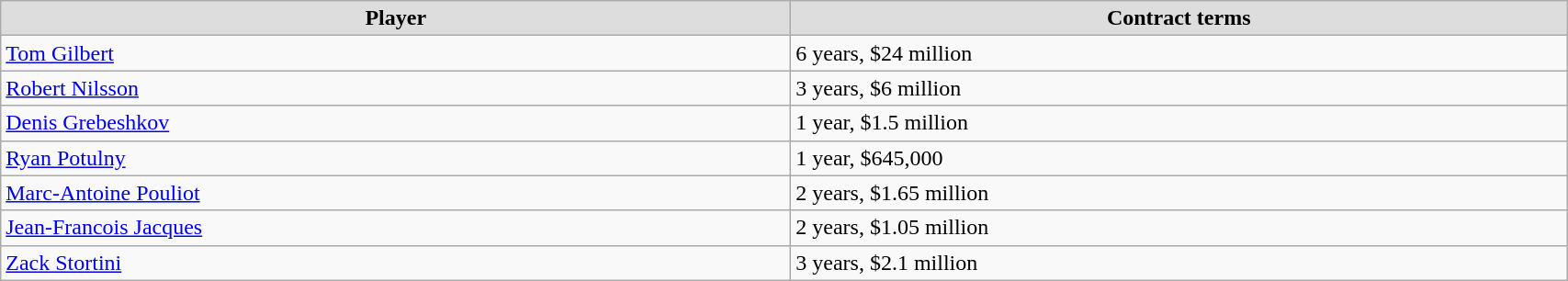<table class="wikitable" width=90%>
<tr align="center" bgcolor="#dddddd">
<td><strong>Player</strong></td>
<td><strong>Contract terms</strong></td>
</tr>
<tr>
<td><a href='#'>Tom Gilbert</a></td>
<td>6 years, $24 million</td>
</tr>
<tr>
<td><a href='#'>Robert Nilsson</a></td>
<td>3 years, $6 million</td>
</tr>
<tr>
<td><a href='#'>Denis Grebeshkov</a></td>
<td>1 year, $1.5 million</td>
</tr>
<tr>
<td><a href='#'>Ryan Potulny</a></td>
<td>1 year, $645,000</td>
</tr>
<tr>
<td><a href='#'>Marc-Antoine Pouliot</a></td>
<td>2 years, $1.65 million</td>
</tr>
<tr>
<td><a href='#'>Jean-Francois Jacques</a></td>
<td>2 years, $1.05 million</td>
</tr>
<tr>
<td><a href='#'>Zack Stortini</a></td>
<td>3 years, $2.1 million</td>
</tr>
</table>
